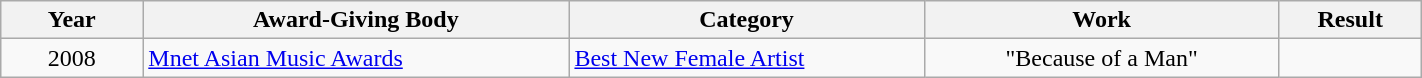<table | width="75%" class="wikitable sortable">
<tr>
<th width="10%">Year</th>
<th width="30%">Award-Giving Body</th>
<th width="25%">Category</th>
<th width="25%">Work</th>
<th width="10%">Result</th>
</tr>
<tr>
<td align="center">2008</td>
<td><a href='#'>Mnet Asian Music Awards</a></td>
<td><a href='#'>Best New Female Artist</a></td>
<td align="center">"Because of a Man"</td>
<td></td>
</tr>
</table>
